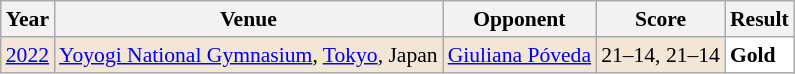<table class="sortable wikitable" style="font-size: 90%;">
<tr>
<th>Year</th>
<th>Venue</th>
<th>Opponent</th>
<th>Score</th>
<th>Result</th>
</tr>
<tr style="background:#F3E6D7">
<td align="center"><a href='#'>2022</a></td>
<td align="left"><a href='#'>Yoyogi National Gymnasium</a>, <a href='#'>Tokyo</a>, Japan</td>
<td align="left"> <a href='#'>Giuliana Póveda</a></td>
<td align="left">21–14, 21–14</td>
<td style="text-align:left; background:white"> <strong>Gold</strong></td>
</tr>
</table>
